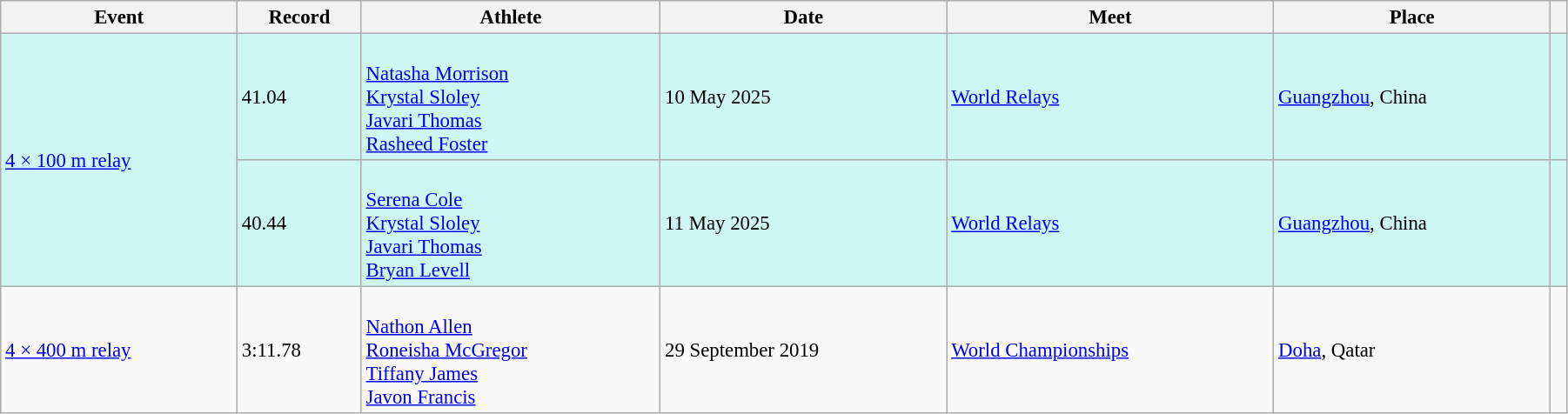<table class="wikitable" style="font-size: 95%; width: 95%;">
<tr>
<th>Event</th>
<th>Record</th>
<th>Athlete</th>
<th>Date</th>
<th>Meet</th>
<th>Place</th>
<th></th>
</tr>
<tr style="background:#CEF6F5;">
<td rowspan=2><a href='#'>4 × 100 m relay</a></td>
<td>41.04</td>
<td><br><a href='#'>Natasha Morrison</a><br><a href='#'>Krystal Sloley</a><br><a href='#'>Javari Thomas</a><br><a href='#'>Rasheed Foster</a></td>
<td>10 May 2025</td>
<td><a href='#'>World Relays</a></td>
<td><a href='#'>Guangzhou</a>, China</td>
<td></td>
</tr>
<tr style="background:#CEF6F5;">
<td>40.44</td>
<td><br><a href='#'>Serena Cole</a><br><a href='#'>Krystal Sloley</a><br><a href='#'>Javari Thomas</a><br><a href='#'>Bryan Levell</a></td>
<td>11 May 2025</td>
<td><a href='#'>World Relays</a></td>
<td><a href='#'>Guangzhou</a>, China</td>
<td></td>
</tr>
<tr>
<td><a href='#'>4 × 400 m relay</a></td>
<td>3:11.78</td>
<td><br><a href='#'>Nathon Allen</a><br><a href='#'>Roneisha McGregor</a><br><a href='#'>Tiffany James</a><br><a href='#'>Javon Francis</a></td>
<td>29 September 2019</td>
<td><a href='#'>World Championships</a></td>
<td><a href='#'>Doha</a>, Qatar</td>
<td></td>
</tr>
</table>
